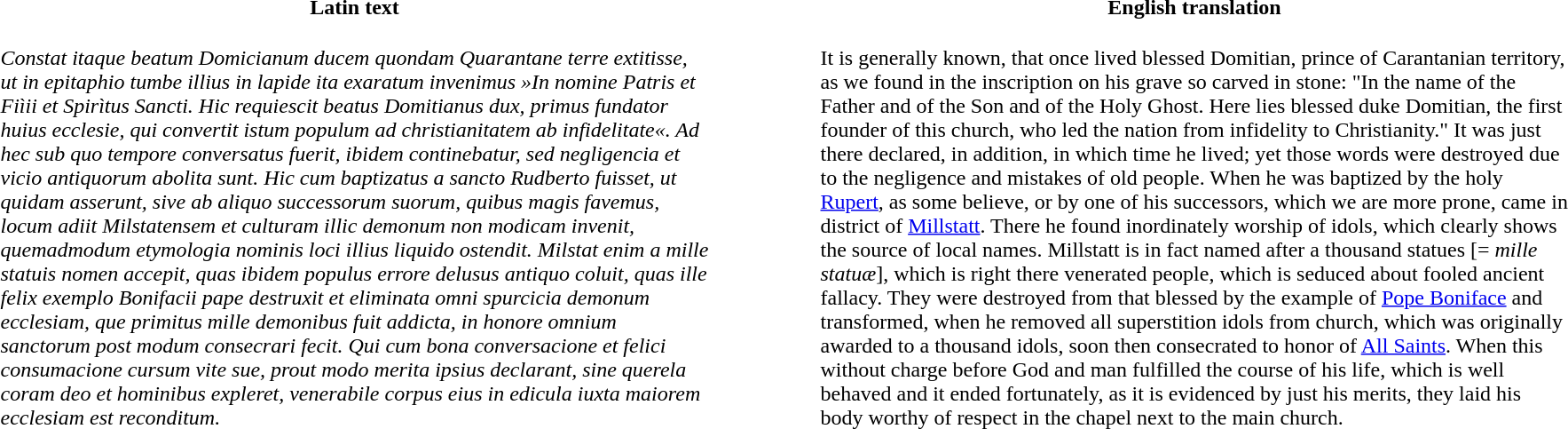<table>
<tr>
<th>Latin text</th>
<th>English translation</th>
</tr>
<tr>
<td><blockquote><em>Constat itaque beatum Domicianum ducem quondam Quarantane terre extitisse, ut in epitaphio tumbe illius in lapide ita exaratum invenimus »In nomine Patris et Fiìii et Spirìtus Sancti. Hic requiescit beatus Domitianus dux, primus fundator huius ecclesie, qui convertit istum populum ad christianitatem ab infidelitate«. Ad hec sub quo tempore conversatus fuerit, ibidem continebatur, sed negligencia et vicio antiquorum abolita sunt. Hic cum baptizatus a sancto Rudberto fuisset, ut quidam asserunt, sive ab aliquo successorum suorum, quibus magis favemus, locum adiit Milstatensem et culturam illic demonum non modicam invenit, quemadmodum etymologia nominis loci illius liquido ostendit. Milstat enim a mille statuis nomen accepit, quas ibidem populus errore delusus antiquo coluit, quas ille felix exemplo Bonifacii pape destruxit et eliminata omni spurcicia demonum ecclesiam, que primitus mille demonibus fuit addicta, in honore omnium sanctorum post modum consecrari fecit. Qui cum bona conversacione et felici consumacione cursum vite sue, prout modo merita ipsius declarant, sine querela coram deo et hominibus expleret, venerabile corpus eius in edicula iuxta maiorem ecclesiam est reconditum.</em></blockquote></td>
<td><blockquote>It is generally known, that once lived blessed Domitian, prince of Carantanian territory, as we found in the inscription on his grave so carved in stone: "In the name of the Father and of the Son and of the Holy Ghost. Here lies blessed duke Domitian, the first founder of this church, who led the nation from infidelity to Christianity." It was just there declared, in addition, in which time he lived; yet those words were destroyed due to the negligence and mistakes of old people. When he was baptized by the holy <a href='#'>Rupert</a>, as some believe, or by one of his successors, which we are more prone, came in district of <a href='#'>Millstatt</a>. There he found inordinately worship of idols, which clearly shows the source of local names. Millstatt is in fact named after a thousand statues [= <em>mille statuæ</em>], which is right there venerated people, which is seduced about fooled ancient fallacy. They were destroyed from that blessed by the example of <a href='#'>Pope Boniface</a> and transformed, when he removed all superstition idols from church, which was originally awarded to a thousand idols, soon then consecrated to honor of <a href='#'>All Saints</a>. When this without charge before God and man fulfilled the course of his life, which is well behaved and it ended fortunately, as it is  evidenced by just his merits, they laid his body worthy of respect in the chapel next to the main church.</blockquote></td>
</tr>
</table>
